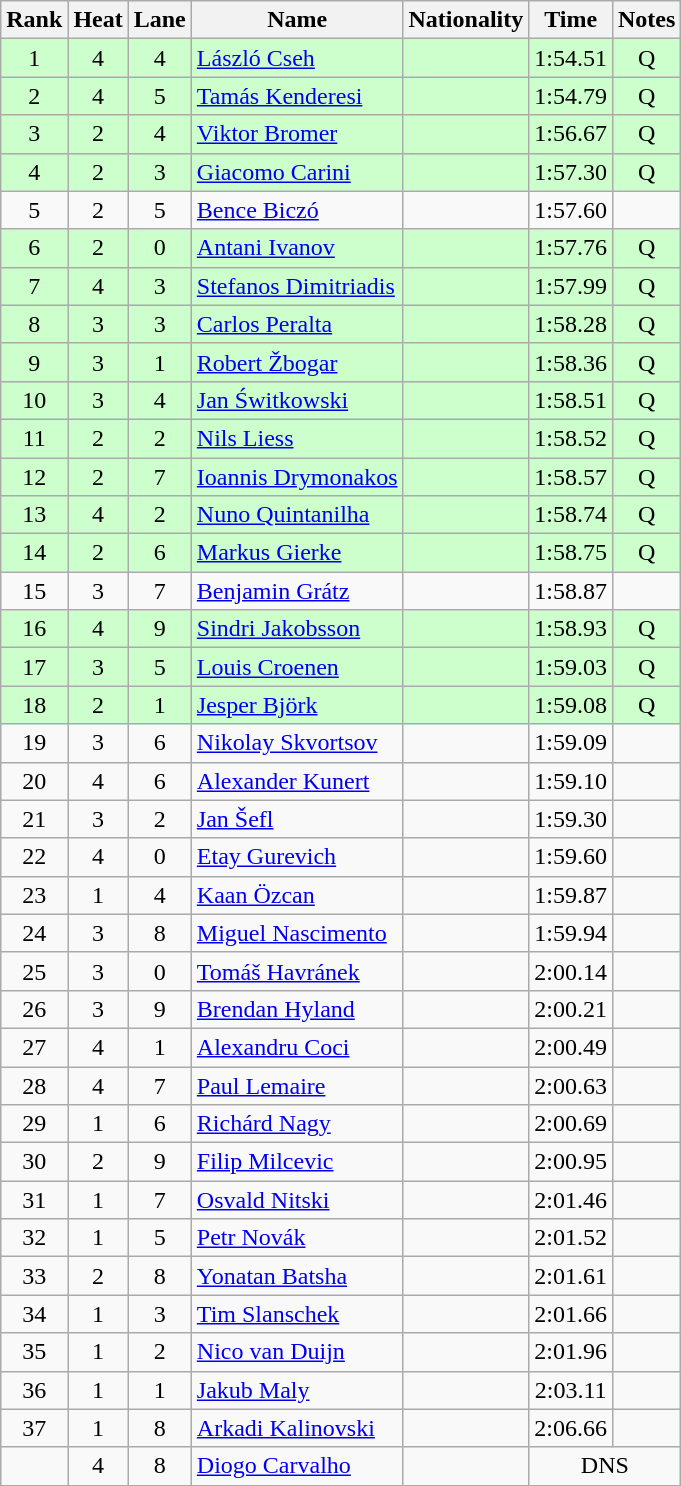<table class="wikitable sortable" style="text-align:center">
<tr>
<th>Rank</th>
<th>Heat</th>
<th>Lane</th>
<th>Name</th>
<th>Nationality</th>
<th>Time</th>
<th>Notes</th>
</tr>
<tr bgcolor=ccffcc>
<td>1</td>
<td>4</td>
<td>4</td>
<td align=left><a href='#'>László Cseh</a></td>
<td align=left></td>
<td>1:54.51</td>
<td>Q</td>
</tr>
<tr bgcolor=ccffcc>
<td>2</td>
<td>4</td>
<td>5</td>
<td align=left><a href='#'>Tamás Kenderesi</a></td>
<td align=left></td>
<td>1:54.79</td>
<td>Q</td>
</tr>
<tr bgcolor=ccffcc>
<td>3</td>
<td>2</td>
<td>4</td>
<td align=left><a href='#'>Viktor Bromer</a></td>
<td align=left></td>
<td>1:56.67</td>
<td>Q</td>
</tr>
<tr bgcolor=ccffcc>
<td>4</td>
<td>2</td>
<td>3</td>
<td align=left><a href='#'>Giacomo Carini</a></td>
<td align=left></td>
<td>1:57.30</td>
<td>Q</td>
</tr>
<tr>
<td>5</td>
<td>2</td>
<td>5</td>
<td align=left><a href='#'>Bence Biczó</a></td>
<td align=left></td>
<td>1:57.60</td>
<td></td>
</tr>
<tr bgcolor=ccffcc>
<td>6</td>
<td>2</td>
<td>0</td>
<td align=left><a href='#'>Antani Ivanov</a></td>
<td align=left></td>
<td>1:57.76</td>
<td>Q</td>
</tr>
<tr bgcolor=ccffcc>
<td>7</td>
<td>4</td>
<td>3</td>
<td align=left><a href='#'>Stefanos Dimitriadis</a></td>
<td align=left></td>
<td>1:57.99</td>
<td>Q</td>
</tr>
<tr bgcolor=ccffcc>
<td>8</td>
<td>3</td>
<td>3</td>
<td align=left><a href='#'>Carlos Peralta</a></td>
<td align=left></td>
<td>1:58.28</td>
<td>Q</td>
</tr>
<tr bgcolor=ccffcc>
<td>9</td>
<td>3</td>
<td>1</td>
<td align=left><a href='#'>Robert Žbogar</a></td>
<td align=left></td>
<td>1:58.36</td>
<td>Q</td>
</tr>
<tr bgcolor=ccffcc>
<td>10</td>
<td>3</td>
<td>4</td>
<td align=left><a href='#'>Jan Świtkowski</a></td>
<td align=left></td>
<td>1:58.51</td>
<td>Q</td>
</tr>
<tr bgcolor=ccffcc>
<td>11</td>
<td>2</td>
<td>2</td>
<td align=left><a href='#'>Nils Liess</a></td>
<td align=left></td>
<td>1:58.52</td>
<td>Q</td>
</tr>
<tr bgcolor=ccffcc>
<td>12</td>
<td>2</td>
<td>7</td>
<td align=left><a href='#'>Ioannis Drymonakos</a></td>
<td align=left></td>
<td>1:58.57</td>
<td>Q</td>
</tr>
<tr bgcolor=ccffcc>
<td>13</td>
<td>4</td>
<td>2</td>
<td align=left><a href='#'>Nuno Quintanilha</a></td>
<td align=left></td>
<td>1:58.74</td>
<td>Q</td>
</tr>
<tr bgcolor=ccffcc>
<td>14</td>
<td>2</td>
<td>6</td>
<td align=left><a href='#'>Markus Gierke</a></td>
<td align=left></td>
<td>1:58.75</td>
<td>Q</td>
</tr>
<tr>
<td>15</td>
<td>3</td>
<td>7</td>
<td align=left><a href='#'>Benjamin Grátz</a></td>
<td align=left></td>
<td>1:58.87</td>
<td></td>
</tr>
<tr bgcolor=ccffcc>
<td>16</td>
<td>4</td>
<td>9</td>
<td align=left><a href='#'>Sindri Jakobsson</a></td>
<td align=left></td>
<td>1:58.93</td>
<td>Q</td>
</tr>
<tr bgcolor=ccffcc>
<td>17</td>
<td>3</td>
<td>5</td>
<td align=left><a href='#'>Louis Croenen</a></td>
<td align=left></td>
<td>1:59.03</td>
<td>Q</td>
</tr>
<tr bgcolor=ccffcc>
<td>18</td>
<td>2</td>
<td>1</td>
<td align=left><a href='#'>Jesper Björk</a></td>
<td align=left></td>
<td>1:59.08</td>
<td>Q</td>
</tr>
<tr>
<td>19</td>
<td>3</td>
<td>6</td>
<td align=left><a href='#'>Nikolay Skvortsov</a></td>
<td align=left></td>
<td>1:59.09</td>
<td></td>
</tr>
<tr>
<td>20</td>
<td>4</td>
<td>6</td>
<td align=left><a href='#'>Alexander Kunert</a></td>
<td align=left></td>
<td>1:59.10</td>
<td></td>
</tr>
<tr>
<td>21</td>
<td>3</td>
<td>2</td>
<td align=left><a href='#'>Jan Šefl</a></td>
<td align=left></td>
<td>1:59.30</td>
<td></td>
</tr>
<tr>
<td>22</td>
<td>4</td>
<td>0</td>
<td align=left><a href='#'>Etay Gurevich</a></td>
<td align=left></td>
<td>1:59.60</td>
<td></td>
</tr>
<tr>
<td>23</td>
<td>1</td>
<td>4</td>
<td align=left><a href='#'>Kaan Özcan</a></td>
<td align=left></td>
<td>1:59.87</td>
<td></td>
</tr>
<tr>
<td>24</td>
<td>3</td>
<td>8</td>
<td align=left><a href='#'>Miguel Nascimento</a></td>
<td align=left></td>
<td>1:59.94</td>
<td></td>
</tr>
<tr>
<td>25</td>
<td>3</td>
<td>0</td>
<td align=left><a href='#'>Tomáš Havránek</a></td>
<td align=left></td>
<td>2:00.14</td>
<td></td>
</tr>
<tr>
<td>26</td>
<td>3</td>
<td>9</td>
<td align=left><a href='#'>Brendan Hyland</a></td>
<td align=left></td>
<td>2:00.21</td>
<td></td>
</tr>
<tr>
<td>27</td>
<td>4</td>
<td>1</td>
<td align=left><a href='#'>Alexandru Coci</a></td>
<td align=left></td>
<td>2:00.49</td>
<td></td>
</tr>
<tr>
<td>28</td>
<td>4</td>
<td>7</td>
<td align=left><a href='#'>Paul Lemaire</a></td>
<td align=left></td>
<td>2:00.63</td>
<td></td>
</tr>
<tr>
<td>29</td>
<td>1</td>
<td>6</td>
<td align=left><a href='#'>Richárd Nagy</a></td>
<td align=left></td>
<td>2:00.69</td>
<td></td>
</tr>
<tr>
<td>30</td>
<td>2</td>
<td>9</td>
<td align=left><a href='#'>Filip Milcevic</a></td>
<td align=left></td>
<td>2:00.95</td>
<td></td>
</tr>
<tr>
<td>31</td>
<td>1</td>
<td>7</td>
<td align=left><a href='#'>Osvald Nitski</a></td>
<td align=left></td>
<td>2:01.46</td>
<td></td>
</tr>
<tr>
<td>32</td>
<td>1</td>
<td>5</td>
<td align=left><a href='#'>Petr Novák</a></td>
<td align=left></td>
<td>2:01.52</td>
<td></td>
</tr>
<tr>
<td>33</td>
<td>2</td>
<td>8</td>
<td align=left><a href='#'>Yonatan Batsha</a></td>
<td align=left></td>
<td>2:01.61</td>
<td></td>
</tr>
<tr>
<td>34</td>
<td>1</td>
<td>3</td>
<td align=left><a href='#'>Tim Slanschek</a></td>
<td align=left></td>
<td>2:01.66</td>
<td></td>
</tr>
<tr>
<td>35</td>
<td>1</td>
<td>2</td>
<td align=left><a href='#'>Nico van Duijn</a></td>
<td align=left></td>
<td>2:01.96</td>
<td></td>
</tr>
<tr>
<td>36</td>
<td>1</td>
<td>1</td>
<td align=left><a href='#'>Jakub Maly</a></td>
<td align=left></td>
<td>2:03.11</td>
<td></td>
</tr>
<tr>
<td>37</td>
<td>1</td>
<td>8</td>
<td align=left><a href='#'>Arkadi Kalinovski</a></td>
<td align=left></td>
<td>2:06.66</td>
<td></td>
</tr>
<tr>
<td></td>
<td>4</td>
<td>8</td>
<td align=left><a href='#'>Diogo Carvalho</a></td>
<td align=left></td>
<td colspan=2>DNS</td>
</tr>
</table>
